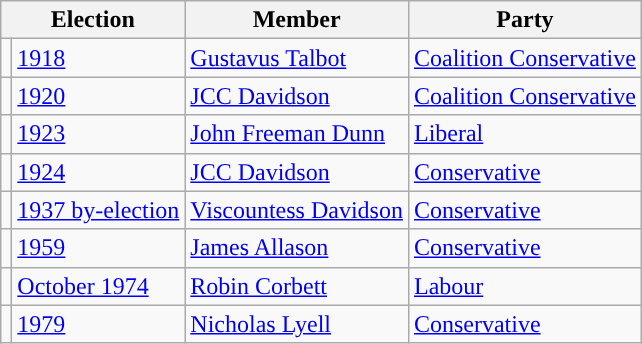<table class="wikitable">
<tr>
<th colspan="2">Election</th>
<th>Member</th>
<th>Party</th>
</tr>
<tr>
<td style="color:inherit;background-color: "></td>
<td><a href='#'>1918</a></td>
<td><a href='#'>Gustavus Talbot</a></td>
<td><a href='#'>Coalition Conservative</a></td>
</tr>
<tr>
<td style="color:inherit;background-color: "></td>
<td><a href='#'>1920</a></td>
<td><a href='#'>JCC Davidson</a></td>
<td><a href='#'>Coalition Conservative</a></td>
</tr>
<tr>
<td style="color:inherit;background-color: "></td>
<td><a href='#'>1923</a></td>
<td><a href='#'>John Freeman Dunn</a></td>
<td><a href='#'>Liberal</a></td>
</tr>
<tr>
<td style="color:inherit;background-color: "></td>
<td><a href='#'>1924</a></td>
<td><a href='#'>JCC Davidson</a></td>
<td><a href='#'>Conservative</a></td>
</tr>
<tr>
<td style="color:inherit;background-color: "></td>
<td><a href='#'>1937 by-election</a></td>
<td><a href='#'>Viscountess Davidson</a></td>
<td><a href='#'>Conservative</a></td>
</tr>
<tr>
<td style="color:inherit;background-color: "></td>
<td><a href='#'>1959</a></td>
<td><a href='#'>James Allason</a></td>
<td><a href='#'>Conservative</a></td>
</tr>
<tr>
<td style="color:inherit;background-color: "></td>
<td><a href='#'>October 1974</a></td>
<td><a href='#'>Robin Corbett</a></td>
<td><a href='#'>Labour</a></td>
</tr>
<tr>
<td style="color:inherit;background-color: "></td>
<td><a href='#'>1979</a></td>
<td><a href='#'>Nicholas Lyell</a></td>
<td><a href='#'>Conservative</a></td>
</tr>
</table>
